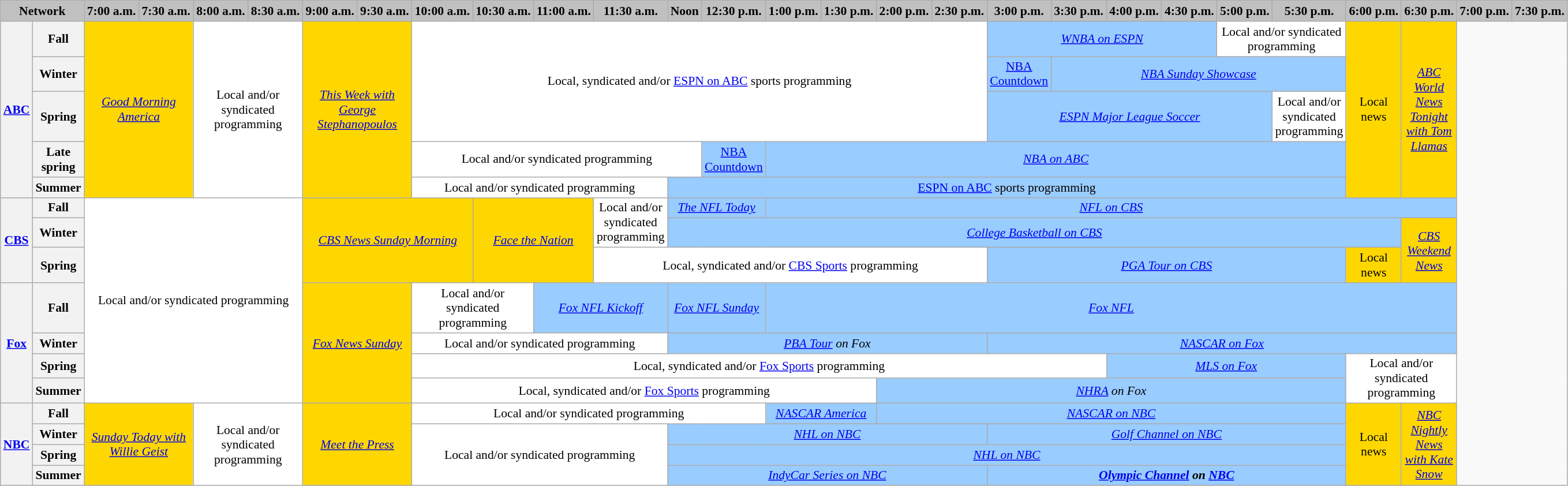<table class="wikitable" style="width:100%;margin-right:0;font-size:90%;text-align:center">
<tr>
<th colspan="2" style="background:#C0C0C0; text-align:center;">Network</th>
<th style="background:#C0C0C0; text-align:center;">7:00 a.m.</th>
<th style="background:#C0C0C0; text-align:center;">7:30 a.m.</th>
<th style="background:#C0C0C0; text-align:center;">8:00 a.m.</th>
<th style="background:#C0C0C0; text-align:center;">8:30 a.m.</th>
<th style="background:#C0C0C0; text-align:center;">9:00 a.m.</th>
<th style="background:#C0C0C0; text-align:center;">9:30 a.m.</th>
<th style="background:#C0C0C0; text-align:center;">10:00 a.m.</th>
<th style="background:#C0C0C0; text-align:center;">10:30 a.m.</th>
<th style="background:#C0C0C0; text-align:center;">11:00 a.m.</th>
<th style="background:#C0C0C0; text-align:center;">11:30 a.m.</th>
<th style="background:#C0C0C0; text-align:center;">Noon</th>
<th style="background:#C0C0C0; text-align:center;">12:30 p.m.</th>
<th style="background:#C0C0C0; text-align:center;">1:00 p.m.</th>
<th style="background:#C0C0C0; text-align:center;">1:30 p.m.</th>
<th style="background:#C0C0C0; text-align:center;">2:00 p.m.</th>
<th style="background:#C0C0C0; text-align:center;">2:30 p.m.</th>
<th style="background:#C0C0C0; text-align:center;">3:00 p.m.</th>
<th style="background:#C0C0C0; text-align:center;">3:30 p.m.</th>
<th style="background:#C0C0C0; text-align:center;">4:00 p.m.</th>
<th style="background:#C0C0C0; text-align:center;">4:30 p.m.</th>
<th style="background:#C0C0C0; text-align:center;">5:00 p.m.</th>
<th style="background:#C0C0C0; text-align:center;">5:30 p.m.</th>
<th style="background:#C0C0C0; text-align:center;">6:00 p.m.</th>
<th style="background:#C0C0C0; text-align:center;">6:30 p.m.</th>
<th style="background:#C0C0C0; text-align:center;">7:00 p.m.</th>
<th style="background:#C0C0C0; text-align:center;">7:30 p.m.</th>
</tr>
<tr>
<th rowspan="5"><a href='#'>ABC</a></th>
<th>Fall</th>
<td colspan="2" rowspan="5" bgcolor="gold"><em><a href='#'>Good Morning America</a></em></td>
<td colspan="2" rowspan="5" bgcolor="white">Local and/or syndicated programming</td>
<td colspan="2" rowspan="5" bgcolor="gold"><em><a href='#'>This Week with George Stephanopoulos</a></em></td>
<td colspan="10" rowspan="3" bgcolor="white">Local, syndicated and/or  <a href='#'>ESPN on ABC</a> sports programming</td>
<td colspan="4" bgcolor="#99ccff"><em><a href='#'>WNBA on ESPN</a></em></td>
<td colspan="2" bgcolor="white">Local and/or syndicated programming</td>
<td bgcolor="gold" rowspan=5>Local news</td>
<td rowspan="5" bgcolor="gold"><em><a href='#'>ABC World News Tonight with Tom Llamas</a></em></td>
</tr>
<tr>
<th>Winter</th>
<td bgcolor="#99ccff"><a href='#'>NBA Countdown</a></td>
<td colspan="5" bgcolor="#99ccff"><em><a href='#'>NBA Sunday Showcase</a></em></td>
</tr>
<tr>
<th>Spring</th>
<td colspan="5" bgcolor="#99ccff"><em><a href='#'>ESPN Major League Soccer</a></em></td>
<td colspan="1" bgcolor="white">Local and/or syndicated programming</td>
</tr>
<tr>
<th>Late spring</th>
<td colspan="5" bgcolor="white">Local and/or syndicated programming</td>
<td bgcolor="#99ccff"><a href='#'>NBA Countdown</a></td>
<td colspan="10" bgcolor="#99ccff"><em><a href='#'>NBA on ABC</a></em></td>
</tr>
<tr>
<th>Summer</th>
<td colspan="4" bgcolor="white">Local and/or syndicated programming</td>
<td colspan="12" bgcolor="#99ccff"><a href='#'>ESPN on ABC</a> sports programming</td>
</tr>
<tr>
<th rowspan="3"><a href='#'>CBS</a></th>
<th>Fall</th>
<td colspan="4" rowspan="7" bgcolor="white">Local and/or syndicated programming</td>
<td colspan="3" rowspan="3" bgcolor="gold"><em><a href='#'>CBS News Sunday Morning</a></em></td>
<td colspan="2" rowspan="3" bgcolor="gold"><em><a href='#'>Face the Nation</a></em></td>
<td rowspan="2" bgcolor="white">Local and/or syndicated programming</td>
<td colspan="2" bgcolor="#99ccff"><em><a href='#'>The NFL Today</a></em></td>
<td colspan="12" bgcolor="#99ccff"><em><a href='#'>NFL on CBS</a></em></td>
</tr>
<tr>
<th>Winter</th>
<td colspan="13" bgcolor="#99ccff"><em><a href='#'>College Basketball on CBS</a></em></td>
<td rowspan="2" bgcolor="gold"><em><a href='#'>CBS Weekend News</a></em></td>
</tr>
<tr>
<th>Spring</th>
<td colspan="7" bgcolor="white">Local, syndicated and/or <a href='#'>CBS Sports</a> programming</td>
<td colspan="6" bgcolor="#99ccff"><em><a href='#'>PGA Tour on CBS</a></em></td>
<td bgcolor="gold">Local news</td>
</tr>
<tr>
<th rowspan="4"><a href='#'>Fox</a></th>
<th>Fall</th>
<td colspan="2" rowspan="4" bgcolor="gold"><em><a href='#'>Fox News Sunday</a></em></td>
<td colspan="2" bgcolor="white">Local and/or syndicated programming</td>
<td colspan="2" bgcolor="#99ccff"><em><a href='#'>Fox NFL Kickoff</a></em></td>
<td colspan="2" bgcolor="#99ccff"><em><a href='#'>Fox NFL Sunday</a></em></td>
<td colspan="12" bgcolor="#99ccff"><em><a href='#'>Fox NFL</a></em> </td>
</tr>
<tr>
<th>Winter</th>
<td colspan="4" bgcolor="white">Local and/or syndicated programming</td>
<td colspan="6" bgcolor="#99ccff"><em><a href='#'>PBA Tour</a> on Fox</em></td>
<td colspan="8" bgcolor="#99ccff"><em><a href='#'>NASCAR on Fox</a></em></td>
</tr>
<tr>
<th>Spring</th>
<td colspan="12" bgcolor="white">Local, syndicated and/or <a href='#'>Fox Sports</a> programming</td>
<td colspan="4" bgcolor="#99ccff"><em><a href='#'>MLS on Fox</a></em></td>
<td colspan="2" rowspan="2" bgcolor="white">Local and/or syndicated programming</td>
</tr>
<tr>
<th>Summer</th>
<td colspan="8" bgcolor="white">Local, syndicated and/or <a href='#'>Fox Sports</a> programming</td>
<td colspan="8" bgcolor="#99ccff"><em><a href='#'>NHRA</a> on Fox</em></td>
</tr>
<tr>
<th rowspan="4"><a href='#'>NBC</a></th>
<th>Fall</th>
<td colspan="2" rowspan="4" bgcolor="gold"><em><a href='#'>Sunday Today with Willie Geist</a></em></td>
<td colspan="2" rowspan="4" bgcolor="white">Local and/or syndicated programming</td>
<td colspan="2" rowspan="4" bgcolor="gold"><em><a href='#'>Meet the Press</a></em></td>
<td colspan="6" bgcolor="white">Local and/or syndicated programming</td>
<td colspan="2" bgcolor="#99ccff"><em><a href='#'>NASCAR America</a></em></td>
<td colspan="8" bgcolor="#99ccff"><em><a href='#'>NASCAR on NBC</a></em></td>
<td rowspan="4" bgcolor="gold">Local news</td>
<td rowspan="4" bgcolor="gold"><em><a href='#'>NBC Nightly News with Kate Snow</a></em></td>
</tr>
<tr>
<th>Winter</th>
<td colspan="4" rowspan="3" bgcolor="white">Local and/or syndicated programming</td>
<td colspan="6" bgcolor="#99ccff"><em><a href='#'>NHL on NBC</a></em></td>
<td colspan="6" bgcolor="#99ccff"><em><a href='#'>Golf Channel on NBC</a></em></td>
</tr>
<tr>
<th>Spring</th>
<td colspan="12" bgcolor="#99ccff"><em><a href='#'>NHL on NBC</a></em></td>
</tr>
<tr>
<th>Summer</th>
<td colspan="6" bgcolor="#99ccff"><em><a href='#'>IndyCar Series on NBC</a></em></td>
<td colspan="6" bgcolor="#99ccff"><strong><em><a href='#'>Olympic Channel</a> on <a href='#'>NBC</a></em></strong></td>
</tr>
</table>
